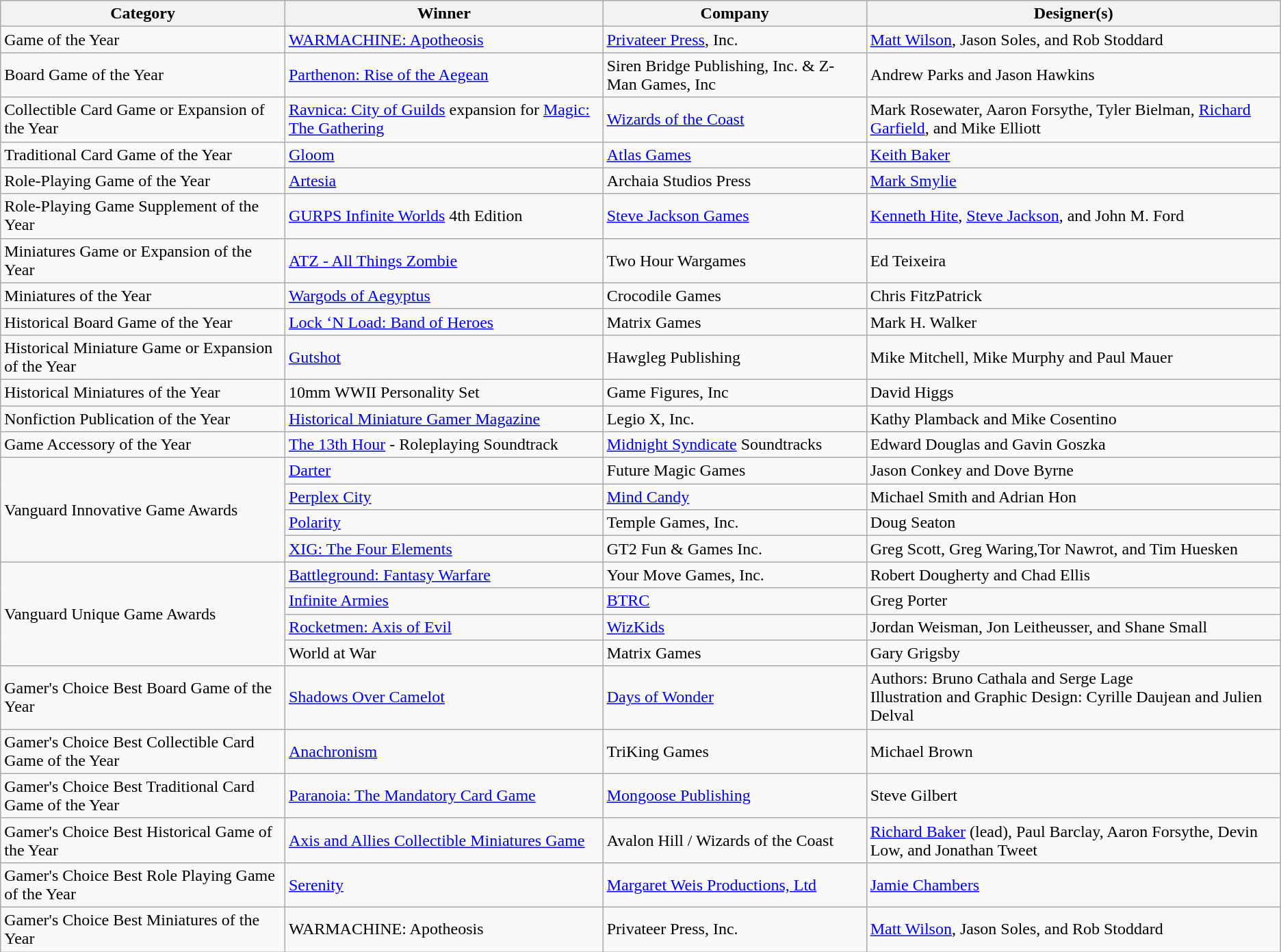<table class="wikitable">
<tr>
<th>Category</th>
<th>Winner</th>
<th>Company</th>
<th>Designer(s)</th>
</tr>
<tr>
<td>Game of the Year</td>
<td><a href='#'>WARMACHINE: Apotheosis</a></td>
<td><a href='#'>Privateer Press</a>, Inc.</td>
<td><a href='#'>Matt Wilson</a>, Jason Soles, and Rob Stoddard</td>
</tr>
<tr>
<td>Board Game of the Year</td>
<td><a href='#'>Parthenon: Rise of the Aegean</a></td>
<td>Siren Bridge Publishing, Inc. & Z-Man Games, Inc</td>
<td>Andrew Parks and Jason Hawkins</td>
</tr>
<tr>
<td>Collectible Card Game or Expansion of the Year</td>
<td><a href='#'>Ravnica: City of Guilds</a> expansion for <a href='#'>Magic: The Gathering</a></td>
<td><a href='#'>Wizards of the Coast</a></td>
<td>Mark Rosewater, Aaron Forsythe, Tyler Bielman, <a href='#'>Richard Garfield</a>, and Mike Elliott</td>
</tr>
<tr>
<td>Traditional Card Game of the Year</td>
<td><a href='#'>Gloom</a></td>
<td><a href='#'>Atlas Games</a></td>
<td><a href='#'>Keith Baker</a></td>
</tr>
<tr>
<td>Role-Playing Game of the Year</td>
<td><a href='#'>Artesia</a></td>
<td>Archaia Studios Press</td>
<td><a href='#'>Mark Smylie</a></td>
</tr>
<tr>
<td>Role-Playing Game Supplement of the Year</td>
<td><a href='#'>GURPS Infinite Worlds</a> 4th Edition</td>
<td><a href='#'>Steve Jackson Games</a></td>
<td><a href='#'>Kenneth Hite</a>, <a href='#'>Steve Jackson</a>, and John M. Ford</td>
</tr>
<tr>
<td>Miniatures Game or Expansion of the Year</td>
<td><a href='#'>ATZ - All Things Zombie</a></td>
<td>Two Hour Wargames</td>
<td>Ed Teixeira</td>
</tr>
<tr>
<td>Miniatures of the Year</td>
<td><a href='#'>Wargods of Aegyptus</a></td>
<td>Crocodile Games</td>
<td>Chris FitzPatrick</td>
</tr>
<tr>
<td>Historical Board Game of the Year</td>
<td><a href='#'>Lock ‘N Load: Band of Heroes</a></td>
<td>Matrix Games</td>
<td>Mark H. Walker</td>
</tr>
<tr>
<td>Historical Miniature Game or Expansion of the Year</td>
<td><a href='#'>Gutshot</a></td>
<td>Hawgleg Publishing</td>
<td>Mike Mitchell, Mike Murphy and Paul Mauer</td>
</tr>
<tr>
<td>Historical Miniatures of the Year</td>
<td>10mm WWII Personality Set</td>
<td>Game Figures, Inc</td>
<td>David Higgs</td>
</tr>
<tr>
<td>Nonfiction Publication of the Year</td>
<td><a href='#'>Historical Miniature Gamer Magazine</a></td>
<td>Legio X, Inc.</td>
<td>Kathy Plamback and Mike Cosentino</td>
</tr>
<tr>
<td>Game Accessory of the Year</td>
<td><a href='#'>The 13th Hour</a> - Roleplaying Soundtrack</td>
<td><a href='#'>Midnight Syndicate</a> Soundtracks</td>
<td>Edward Douglas and Gavin Goszka</td>
</tr>
<tr>
<td rowspan="4">Vanguard Innovative Game Awards</td>
<td><a href='#'>Darter</a></td>
<td>Future Magic Games</td>
<td>Jason Conkey and Dove Byrne</td>
</tr>
<tr>
<td><a href='#'>Perplex City</a></td>
<td><a href='#'>Mind Candy</a></td>
<td>Michael Smith and Adrian Hon</td>
</tr>
<tr>
<td><a href='#'>Polarity</a></td>
<td>Temple Games, Inc.</td>
<td>Doug Seaton</td>
</tr>
<tr>
<td><a href='#'>XIG: The Four Elements</a></td>
<td>GT2 Fun & Games Inc.</td>
<td>Greg Scott, Greg Waring,Tor Nawrot, and Tim Huesken</td>
</tr>
<tr>
<td rowspan="4">Vanguard Unique Game Awards</td>
<td><a href='#'>Battleground: Fantasy Warfare</a></td>
<td>Your Move Games, Inc.</td>
<td>Robert Dougherty and Chad Ellis</td>
</tr>
<tr>
<td><a href='#'>Infinite Armies</a></td>
<td><a href='#'>BTRC</a></td>
<td>Greg Porter</td>
</tr>
<tr>
<td><a href='#'>Rocketmen: Axis of Evil</a></td>
<td><a href='#'>WizKids</a></td>
<td>Jordan Weisman, Jon Leitheusser, and Shane Small</td>
</tr>
<tr>
<td>World at War</td>
<td>Matrix Games</td>
<td>Gary Grigsby</td>
</tr>
<tr>
<td>Gamer's Choice Best Board Game of the Year</td>
<td><a href='#'>Shadows Over Camelot</a></td>
<td><a href='#'>Days of Wonder</a></td>
<td>Authors: Bruno Cathala and Serge Lage<br>Illustration and Graphic Design: Cyrille Daujean and Julien Delval</td>
</tr>
<tr>
<td>Gamer's Choice Best Collectible Card Game of the Year</td>
<td><a href='#'>Anachronism</a></td>
<td>TriKing Games</td>
<td>Michael Brown</td>
</tr>
<tr>
<td>Gamer's Choice Best Traditional Card Game of the Year</td>
<td><a href='#'>Paranoia: The Mandatory Card Game</a></td>
<td><a href='#'>Mongoose Publishing</a></td>
<td>Steve Gilbert</td>
</tr>
<tr>
<td>Gamer's Choice Best Historical Game of the Year</td>
<td><a href='#'>Axis and Allies Collectible Miniatures Game</a></td>
<td>Avalon Hill / Wizards of the Coast</td>
<td><a href='#'>Richard Baker</a> (lead), Paul Barclay, Aaron Forsythe, Devin Low, and Jonathan Tweet</td>
</tr>
<tr>
<td>Gamer's Choice Best Role Playing Game of the Year</td>
<td><a href='#'>Serenity</a></td>
<td><a href='#'>Margaret Weis Productions, Ltd</a></td>
<td><a href='#'>Jamie Chambers</a></td>
</tr>
<tr>
<td>Gamer's Choice Best Miniatures of the Year</td>
<td>WARMACHINE: Apotheosis</td>
<td>Privateer Press, Inc.</td>
<td><a href='#'>Matt Wilson</a>, Jason Soles, and Rob Stoddard</td>
</tr>
</table>
